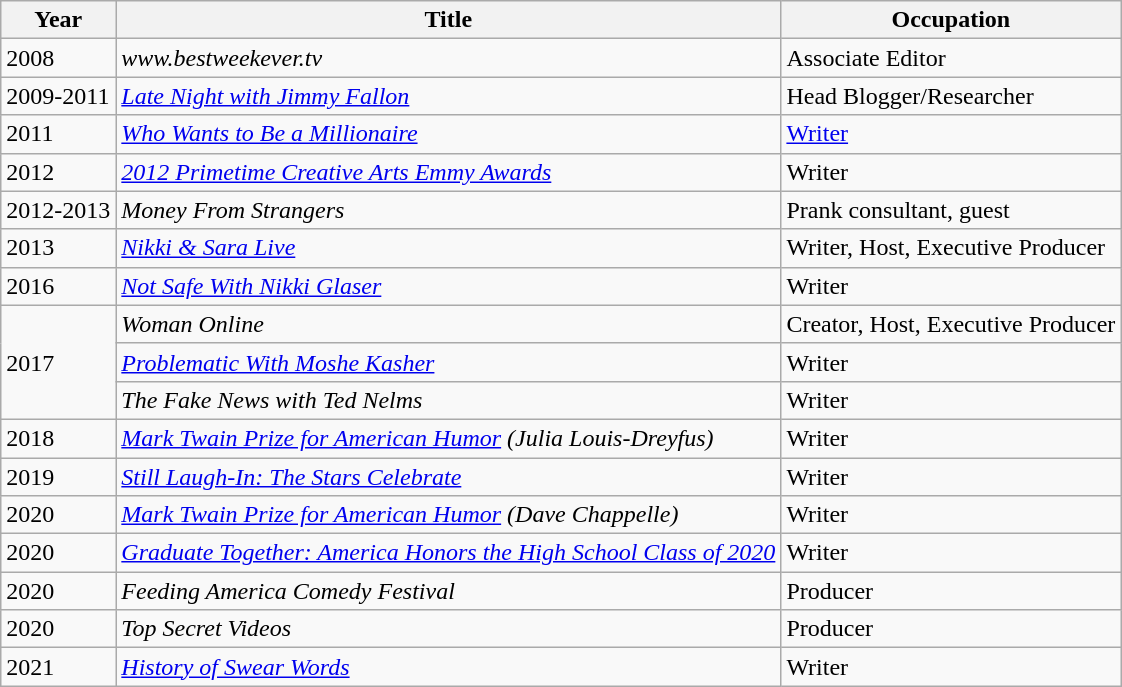<table class="wikitable">
<tr>
<th style="background:#; height:10px;">Year</th>
<th style="background:#; height:10px;">Title</th>
<th style="background:#; height:10px;">Occupation</th>
</tr>
<tr>
<td>2008</td>
<td><em>www.bestweekever.tv</em></td>
<td>Associate Editor</td>
</tr>
<tr>
<td>2009-2011</td>
<td><em><a href='#'>Late Night with Jimmy Fallon</a></em></td>
<td>Head Blogger/Researcher</td>
</tr>
<tr>
<td>2011</td>
<td><em><a href='#'>Who Wants to Be a Millionaire</a></em></td>
<td><a href='#'>Writer</a></td>
</tr>
<tr>
<td>2012</td>
<td><em><a href='#'>2012 Primetime Creative Arts Emmy Awards</a></em></td>
<td>Writer</td>
</tr>
<tr>
<td>2012-2013</td>
<td><em>Money From Strangers</em></td>
<td>Prank consultant, guest</td>
</tr>
<tr>
<td>2013</td>
<td><em><a href='#'>Nikki & Sara Live</a></em></td>
<td>Writer, Host, Executive Producer</td>
</tr>
<tr>
<td>2016</td>
<td><em><a href='#'>Not Safe With Nikki Glaser</a></em></td>
<td>Writer</td>
</tr>
<tr>
<td rowspan="3">2017</td>
<td><em>Woman Online</em></td>
<td>Creator, Host, Executive Producer</td>
</tr>
<tr>
<td><em><a href='#'>Problematic With Moshe Kasher</a></em></td>
<td>Writer</td>
</tr>
<tr>
<td><em>The Fake News with Ted Nelms</em></td>
<td>Writer</td>
</tr>
<tr>
<td>2018</td>
<td><em><a href='#'>Mark Twain Prize for American Humor</a> (Julia Louis-Dreyfus)</em></td>
<td>Writer</td>
</tr>
<tr>
<td>2019</td>
<td><em><a href='#'>Still Laugh-In: The Stars Celebrate</a></em></td>
<td>Writer</td>
</tr>
<tr>
<td>2020</td>
<td><em><a href='#'>Mark Twain Prize for American Humor</a> (Dave Chappelle)</em></td>
<td>Writer</td>
</tr>
<tr>
<td>2020</td>
<td><em><a href='#'>Graduate Together: America Honors the High School Class of 2020</a></em></td>
<td>Writer</td>
</tr>
<tr>
<td>2020</td>
<td><em>Feeding America Comedy Festival</em></td>
<td>Producer</td>
</tr>
<tr>
<td>2020</td>
<td><em>Top Secret Videos</em></td>
<td>Producer</td>
</tr>
<tr>
<td>2021</td>
<td><em><a href='#'>History of Swear Words</a></em></td>
<td>Writer</td>
</tr>
</table>
